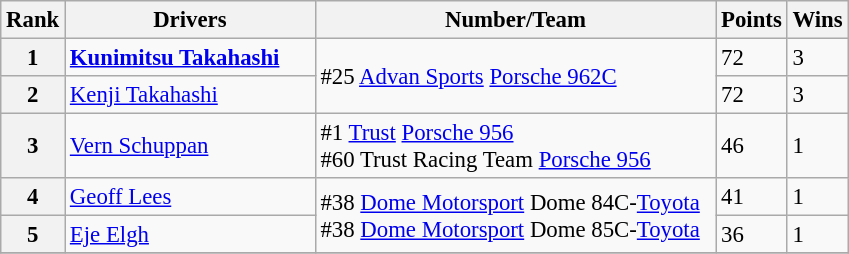<table class="wikitable" style="font-size: 95%;">
<tr>
<th>Rank</th>
<th width=160>Drivers</th>
<th width=260>Number/Team</th>
<th>Points</th>
<th>Wins</th>
</tr>
<tr>
<th>1</th>
<td> <strong><a href='#'>Kunimitsu Takahashi</a></strong></td>
<td rowspan=2>#25 <a href='#'>Advan Sports</a>  <a href='#'>Porsche 962C</a></td>
<td>72</td>
<td>3</td>
</tr>
<tr>
<th>2</th>
<td> <a href='#'>Kenji Takahashi</a></td>
<td>72</td>
<td>3</td>
</tr>
<tr>
<th>3</th>
<td> <a href='#'>Vern Schuppan</a></td>
<td>#1 <a href='#'>Trust</a>  <a href='#'>Porsche 956</a><br>#60 Trust Racing Team <a href='#'>Porsche 956</a></td>
<td>46</td>
<td>1</td>
</tr>
<tr>
<th>4</th>
<td> <a href='#'>Geoff Lees</a></td>
<td rowspan=2>#38 <a href='#'>Dome Motorsport</a> Dome 84C-<a href='#'>Toyota</a><br>#38 <a href='#'>Dome Motorsport</a> Dome 85C-<a href='#'>Toyota</a></td>
<td>41</td>
<td>1</td>
</tr>
<tr>
<th>5</th>
<td> <a href='#'>Eje Elgh</a></td>
<td>36</td>
<td>1</td>
</tr>
<tr>
</tr>
</table>
